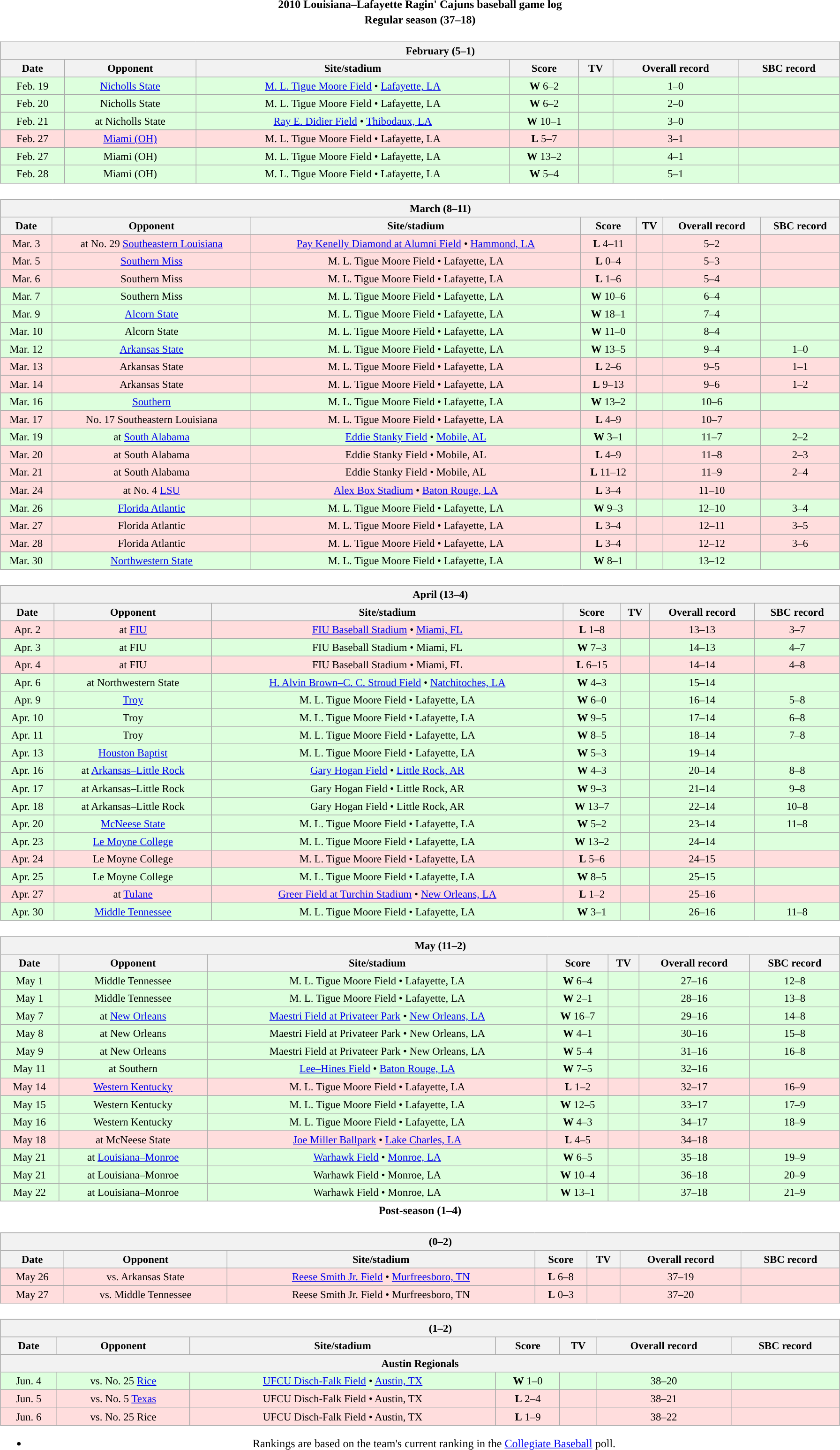<table class="toccolours"  style="width:95%; clear:both; margin:1.5em auto; text-align:center;">
<tr>
<th colspan=2>2010 Louisiana–Lafayette Ragin' Cajuns baseball game log</th>
</tr>
<tr>
<th colspan=2>Regular season (37–18)</th>
</tr>
<tr valign="top">
<td><br><table class="wikitable collapsible" style="margin:auto; width:100%; text-align:center; font-size:95%">
<tr>
<th colspan=7 style="padding-left:4em;">February (5–1)</th>
</tr>
<tr>
<th>Date</th>
<th>Opponent</th>
<th>Site/stadium</th>
<th>Score</th>
<th>TV</th>
<th>Overall record</th>
<th>SBC record</th>
</tr>
<tr style="text-align:center; background:#dfd;">
<td>Feb. 19</td>
<td><a href='#'>Nicholls State</a></td>
<td><a href='#'>M. L. Tigue Moore Field</a> • <a href='#'>Lafayette, LA</a></td>
<td><strong>W</strong> 6–2</td>
<td></td>
<td>1–0</td>
<td></td>
</tr>
<tr style="text-align:center; background:#dfd;">
<td>Feb. 20</td>
<td>Nicholls State</td>
<td>M. L. Tigue Moore Field • Lafayette, LA</td>
<td><strong>W</strong> 6–2</td>
<td></td>
<td>2–0</td>
<td></td>
</tr>
<tr style="text-align:center; background:#dfd;">
<td>Feb. 21</td>
<td>at Nicholls State</td>
<td><a href='#'>Ray E. Didier Field</a> • <a href='#'>Thibodaux, LA</a></td>
<td><strong>W</strong> 10–1</td>
<td></td>
<td>3–0</td>
<td></td>
</tr>
<tr style="text-align:center; background:#fdd;">
<td>Feb. 27</td>
<td><a href='#'>Miami (OH)</a></td>
<td>M. L. Tigue Moore Field • Lafayette, LA</td>
<td><strong>L</strong> 5–7</td>
<td></td>
<td>3–1</td>
<td></td>
</tr>
<tr style="text-align:center; background:#dfd;">
<td>Feb. 27</td>
<td>Miami (OH)</td>
<td>M. L. Tigue Moore Field • Lafayette, LA</td>
<td><strong>W</strong> 13–2</td>
<td></td>
<td>4–1</td>
<td></td>
</tr>
<tr style="text-align:center; background:#dfd;">
<td>Feb. 28</td>
<td>Miami (OH)</td>
<td>M. L. Tigue Moore Field • Lafayette, LA</td>
<td><strong>W</strong> 5–4</td>
<td></td>
<td>5–1</td>
<td></td>
</tr>
</table>
</td>
</tr>
<tr>
<td><br><table class="wikitable collapsible" style="margin:auto; width:100%; text-align:center; font-size:95%">
<tr>
<th colspan=7 style="padding-left:4em;">March (8–11)</th>
</tr>
<tr>
<th>Date</th>
<th>Opponent</th>
<th>Site/stadium</th>
<th>Score</th>
<th>TV</th>
<th>Overall record</th>
<th>SBC record</th>
</tr>
<tr style="text-align:center; background:#fdd;">
<td>Mar. 3</td>
<td>at No. 29 <a href='#'>Southeastern Louisiana</a></td>
<td><a href='#'>Pay Kenelly Diamond at Alumni Field</a> • <a href='#'>Hammond, LA</a></td>
<td><strong>L</strong> 4–11</td>
<td></td>
<td>5–2</td>
<td></td>
</tr>
<tr style="text-align:center; background:#fdd;">
<td>Mar. 5</td>
<td><a href='#'>Southern Miss</a></td>
<td>M. L. Tigue Moore Field • Lafayette, LA</td>
<td><strong>L</strong> 0–4</td>
<td></td>
<td>5–3</td>
<td></td>
</tr>
<tr style="text-align:center; background:#fdd;">
<td>Mar. 6</td>
<td>Southern Miss</td>
<td>M. L. Tigue Moore Field • Lafayette, LA</td>
<td><strong>L</strong> 1–6</td>
<td></td>
<td>5–4</td>
<td></td>
</tr>
<tr style="text-align:center; background:#dfd;">
<td>Mar. 7</td>
<td>Southern Miss</td>
<td>M. L. Tigue Moore Field • Lafayette, LA</td>
<td><strong>W</strong> 10–6</td>
<td></td>
<td>6–4</td>
<td></td>
</tr>
<tr style="text-align:center; background:#dfd;">
<td>Mar. 9</td>
<td><a href='#'>Alcorn State</a></td>
<td>M. L. Tigue Moore Field • Lafayette, LA</td>
<td><strong>W</strong> 18–1</td>
<td></td>
<td>7–4</td>
<td></td>
</tr>
<tr style="text-align:center; background:#dfd;">
<td>Mar. 10</td>
<td>Alcorn State</td>
<td>M. L. Tigue Moore Field • Lafayette, LA</td>
<td><strong>W</strong> 11–0</td>
<td></td>
<td>8–4</td>
<td></td>
</tr>
<tr style="text-align:center; background:#dfd;">
<td>Mar. 12</td>
<td><a href='#'>Arkansas State</a></td>
<td>M. L. Tigue Moore Field • Lafayette, LA</td>
<td><strong>W</strong> 13–5</td>
<td></td>
<td>9–4</td>
<td>1–0</td>
</tr>
<tr style="text-align:center; background:#fdd;">
<td>Mar. 13</td>
<td>Arkansas State</td>
<td>M. L. Tigue Moore Field • Lafayette, LA</td>
<td><strong>L</strong> 2–6</td>
<td></td>
<td>9–5</td>
<td>1–1</td>
</tr>
<tr style="text-align:center; background:#fdd;">
<td>Mar. 14</td>
<td>Arkansas State</td>
<td>M. L. Tigue Moore Field • Lafayette, LA</td>
<td><strong>L</strong> 9–13</td>
<td></td>
<td>9–6</td>
<td>1–2</td>
</tr>
<tr style="text-align:center; background:#dfd;">
<td>Mar. 16</td>
<td><a href='#'>Southern</a></td>
<td>M. L. Tigue Moore Field • Lafayette, LA</td>
<td><strong>W</strong> 13–2</td>
<td></td>
<td>10–6</td>
<td></td>
</tr>
<tr style="text-align:center; background:#fdd;">
<td>Mar. 17</td>
<td>No. 17 Southeastern Louisiana</td>
<td>M. L. Tigue Moore Field • Lafayette, LA</td>
<td><strong>L</strong> 4–9</td>
<td></td>
<td>10–7</td>
<td></td>
</tr>
<tr style="text-align:center; background:#dfd;">
<td>Mar. 19</td>
<td>at <a href='#'>South Alabama</a></td>
<td><a href='#'>Eddie Stanky Field</a> • <a href='#'>Mobile, AL</a></td>
<td><strong>W</strong> 3–1</td>
<td></td>
<td>11–7</td>
<td>2–2</td>
</tr>
<tr style="text-align:center; background:#fdd;">
<td>Mar. 20</td>
<td>at South Alabama</td>
<td>Eddie Stanky Field • Mobile, AL</td>
<td><strong>L</strong> 4–9</td>
<td></td>
<td>11–8</td>
<td>2–3</td>
</tr>
<tr style="text-align:center; background:#fdd;">
<td>Mar. 21</td>
<td>at South Alabama</td>
<td>Eddie Stanky Field • Mobile, AL</td>
<td><strong>L</strong> 11–12</td>
<td></td>
<td>11–9</td>
<td>2–4</td>
</tr>
<tr style="text-align:center; background:#fdd;">
<td>Mar. 24</td>
<td>at No. 4 <a href='#'>LSU</a></td>
<td><a href='#'>Alex Box Stadium</a> • <a href='#'>Baton Rouge, LA</a></td>
<td><strong>L</strong> 3–4</td>
<td></td>
<td>11–10</td>
<td></td>
</tr>
<tr style="text-align:center; background:#dfd;">
<td>Mar. 26</td>
<td><a href='#'>Florida Atlantic</a></td>
<td>M. L. Tigue Moore Field • Lafayette, LA</td>
<td><strong>W</strong> 9–3</td>
<td></td>
<td>12–10</td>
<td>3–4</td>
</tr>
<tr style="text-align:center; background:#fdd;">
<td>Mar. 27</td>
<td>Florida Atlantic</td>
<td>M. L. Tigue Moore Field • Lafayette, LA</td>
<td><strong>L</strong> 3–4</td>
<td></td>
<td>12–11</td>
<td>3–5</td>
</tr>
<tr style="text-align:center; background:#fdd;">
<td>Mar. 28</td>
<td>Florida Atlantic</td>
<td>M. L. Tigue Moore Field • Lafayette, LA</td>
<td><strong>L</strong> 3–4</td>
<td></td>
<td>12–12</td>
<td>3–6</td>
</tr>
<tr style="text-align:center; background:#dfd;">
<td>Mar. 30</td>
<td><a href='#'>Northwestern State</a></td>
<td>M. L. Tigue Moore Field • Lafayette, LA</td>
<td><strong>W</strong> 8–1</td>
<td></td>
<td>13–12</td>
<td></td>
</tr>
</table>
</td>
</tr>
<tr>
<td><br><table class="wikitable collapsible" style="margin:auto; width:100%; text-align:center; font-size:95%">
<tr>
<th colspan=7 style="padding-left:4em;">April (13–4)</th>
</tr>
<tr>
<th>Date</th>
<th>Opponent</th>
<th>Site/stadium</th>
<th>Score</th>
<th>TV</th>
<th>Overall record</th>
<th>SBC record</th>
</tr>
<tr style="text-align:center; background:#fdd;">
<td>Apr. 2</td>
<td>at <a href='#'>FIU</a></td>
<td><a href='#'>FIU Baseball Stadium</a> • <a href='#'>Miami, FL</a></td>
<td><strong>L</strong> 1–8</td>
<td></td>
<td>13–13</td>
<td>3–7</td>
</tr>
<tr style="text-align:center; background:#dfd;">
<td>Apr. 3</td>
<td>at FIU</td>
<td>FIU Baseball Stadium • Miami, FL</td>
<td><strong>W</strong> 7–3</td>
<td></td>
<td>14–13</td>
<td>4–7</td>
</tr>
<tr style="text-align:center; background:#fdd;">
<td>Apr. 4</td>
<td>at FIU</td>
<td>FIU Baseball Stadium • Miami, FL</td>
<td><strong>L</strong> 6–15</td>
<td></td>
<td>14–14</td>
<td>4–8</td>
</tr>
<tr style="text-align:center; background:#dfd;">
<td>Apr. 6</td>
<td>at Northwestern State</td>
<td><a href='#'>H. Alvin Brown–C. C. Stroud Field</a> • <a href='#'>Natchitoches, LA</a></td>
<td><strong>W</strong> 4–3</td>
<td></td>
<td>15–14</td>
<td></td>
</tr>
<tr style="text-align:center; background:#dfd;">
<td>Apr. 9</td>
<td><a href='#'>Troy</a></td>
<td>M. L. Tigue Moore Field • Lafayette, LA</td>
<td><strong>W</strong> 6–0</td>
<td></td>
<td>16–14</td>
<td>5–8</td>
</tr>
<tr style="text-align:center; background:#dfd;">
<td>Apr. 10</td>
<td>Troy</td>
<td>M. L. Tigue Moore Field • Lafayette, LA</td>
<td><strong>W</strong> 9–5</td>
<td></td>
<td>17–14</td>
<td>6–8</td>
</tr>
<tr style="text-align:center; background:#dfd;">
<td>Apr. 11</td>
<td>Troy</td>
<td>M. L. Tigue Moore Field • Lafayette, LA</td>
<td><strong>W</strong> 8–5</td>
<td></td>
<td>18–14</td>
<td>7–8</td>
</tr>
<tr style="text-align:center; background:#dfd;">
<td>Apr. 13</td>
<td><a href='#'>Houston Baptist</a></td>
<td>M. L. Tigue Moore Field • Lafayette, LA</td>
<td><strong>W</strong> 5–3</td>
<td></td>
<td>19–14</td>
<td></td>
</tr>
<tr style="text-align:center; background:#dfd;">
<td>Apr. 16</td>
<td>at <a href='#'>Arkansas–Little Rock</a></td>
<td><a href='#'>Gary Hogan Field</a> • <a href='#'>Little Rock, AR</a></td>
<td><strong>W</strong> 4–3</td>
<td></td>
<td>20–14</td>
<td>8–8</td>
</tr>
<tr style="text-align:center; background:#dfd;">
<td>Apr. 17</td>
<td>at Arkansas–Little Rock</td>
<td>Gary Hogan Field • Little Rock, AR</td>
<td><strong>W</strong> 9–3</td>
<td></td>
<td>21–14</td>
<td>9–8</td>
</tr>
<tr style="text-align:center; background:#dfd;">
<td>Apr. 18</td>
<td>at Arkansas–Little Rock</td>
<td>Gary Hogan Field • Little Rock, AR</td>
<td><strong>W</strong> 13–7</td>
<td></td>
<td>22–14</td>
<td>10–8</td>
</tr>
<tr style="text-align:center; background:#dfd;">
<td>Apr. 20</td>
<td><a href='#'>McNeese State</a></td>
<td>M. L. Tigue Moore Field • Lafayette, LA</td>
<td><strong>W</strong> 5–2</td>
<td></td>
<td>23–14</td>
<td>11–8</td>
</tr>
<tr style="text-align:center; background:#dfd;">
<td>Apr. 23</td>
<td><a href='#'>Le Moyne College</a></td>
<td>M. L. Tigue Moore Field • Lafayette, LA</td>
<td><strong>W</strong> 13–2</td>
<td></td>
<td>24–14</td>
<td></td>
</tr>
<tr style="text-align:center; background:#fdd;">
<td>Apr. 24</td>
<td>Le Moyne College</td>
<td>M. L. Tigue Moore Field • Lafayette, LA</td>
<td><strong>L</strong> 5–6</td>
<td></td>
<td>24–15</td>
<td></td>
</tr>
<tr style="text-align:center; background:#dfd;">
<td>Apr. 25</td>
<td>Le Moyne College</td>
<td>M. L. Tigue Moore Field • Lafayette, LA</td>
<td><strong>W</strong> 8–5</td>
<td></td>
<td>25–15</td>
<td></td>
</tr>
<tr style="text-align:center; background:#fdd;">
<td>Apr. 27</td>
<td>at <a href='#'>Tulane</a></td>
<td><a href='#'>Greer Field at Turchin Stadium</a> • <a href='#'>New Orleans, LA</a></td>
<td><strong>L</strong> 1–2</td>
<td></td>
<td>25–16</td>
<td></td>
</tr>
<tr style="text-align:center; background:#dfd;">
<td>Apr. 30</td>
<td><a href='#'>Middle Tennessee</a></td>
<td>M. L. Tigue Moore Field • Lafayette, LA</td>
<td><strong>W</strong> 3–1</td>
<td></td>
<td>26–16</td>
<td>11–8</td>
</tr>
</table>
</td>
</tr>
<tr>
<td><br><table class="wikitable collapsible" style="margin:auto; width:100%; text-align:center; font-size:95%">
<tr>
<th colspan=7 style="padding-left:4em;">May (11–2)</th>
</tr>
<tr>
<th>Date</th>
<th>Opponent</th>
<th>Site/stadium</th>
<th>Score</th>
<th>TV</th>
<th>Overall record</th>
<th>SBC record</th>
</tr>
<tr style="text-align:center; background:#dfd;">
<td>May 1</td>
<td>Middle Tennessee</td>
<td>M. L. Tigue Moore Field • Lafayette, LA</td>
<td><strong>W</strong> 6–4</td>
<td></td>
<td>27–16</td>
<td>12–8</td>
</tr>
<tr style="text-align:center; background:#dfd;">
<td>May 1</td>
<td>Middle Tennessee</td>
<td>M. L. Tigue Moore Field • Lafayette, LA</td>
<td><strong>W</strong> 2–1</td>
<td></td>
<td>28–16</td>
<td>13–8</td>
</tr>
<tr style="text-align:center; background:#dfd;">
<td>May 7</td>
<td>at <a href='#'>New Orleans</a></td>
<td><a href='#'>Maestri Field at Privateer Park</a> • <a href='#'>New Orleans, LA</a></td>
<td><strong>W</strong> 16–7</td>
<td></td>
<td>29–16</td>
<td>14–8</td>
</tr>
<tr style="text-align:center; background:#dfd;">
<td>May 8</td>
<td>at New Orleans</td>
<td>Maestri Field at Privateer Park • New Orleans, LA</td>
<td><strong>W</strong> 4–1</td>
<td></td>
<td>30–16</td>
<td>15–8</td>
</tr>
<tr style="text-align:center; background:#dfd;">
<td>May 9</td>
<td>at New Orleans</td>
<td>Maestri Field at Privateer Park • New Orleans, LA</td>
<td><strong>W</strong> 5–4</td>
<td></td>
<td>31–16</td>
<td>16–8</td>
</tr>
<tr style="text-align:center; background:#dfd;">
<td>May 11</td>
<td>at Southern</td>
<td><a href='#'>Lee–Hines Field</a> • <a href='#'>Baton Rouge, LA</a></td>
<td><strong>W</strong> 7–5</td>
<td></td>
<td>32–16</td>
<td></td>
</tr>
<tr style="text-align:center; background:#fdd;">
<td>May 14</td>
<td><a href='#'>Western Kentucky</a></td>
<td>M. L. Tigue Moore Field • Lafayette, LA</td>
<td><strong>L</strong> 1–2</td>
<td></td>
<td>32–17</td>
<td>16–9</td>
</tr>
<tr style="text-align:center; background:#dfd;">
<td>May 15</td>
<td>Western Kentucky</td>
<td>M. L. Tigue Moore Field • Lafayette, LA</td>
<td><strong>W</strong> 12–5</td>
<td></td>
<td>33–17</td>
<td>17–9</td>
</tr>
<tr style="text-align:center; background:#dfd;">
<td>May 16</td>
<td>Western Kentucky</td>
<td>M. L. Tigue Moore Field • Lafayette, LA</td>
<td><strong>W</strong> 4–3</td>
<td></td>
<td>34–17</td>
<td>18–9</td>
</tr>
<tr style="text-align:center; background:#fdd;">
<td>May 18</td>
<td>at McNeese State</td>
<td><a href='#'>Joe Miller Ballpark</a> • <a href='#'>Lake Charles, LA</a></td>
<td><strong>L</strong> 4–5</td>
<td></td>
<td>34–18</td>
<td></td>
</tr>
<tr style="text-align:center; background:#dfd;">
<td>May 21</td>
<td>at <a href='#'>Louisiana–Monroe</a></td>
<td><a href='#'>Warhawk Field</a> • <a href='#'>Monroe, LA</a></td>
<td><strong>W</strong> 6–5</td>
<td></td>
<td>35–18</td>
<td>19–9</td>
</tr>
<tr style="text-align:center; background:#dfd;">
<td>May 21</td>
<td>at Louisiana–Monroe</td>
<td>Warhawk Field • Monroe, LA</td>
<td><strong>W</strong> 10–4</td>
<td></td>
<td>36–18</td>
<td>20–9</td>
</tr>
<tr style="text-align:center; background:#dfd;">
<td>May 22</td>
<td>at Louisiana–Monroe</td>
<td>Warhawk Field • Monroe, LA</td>
<td><strong>W</strong> 13–1</td>
<td></td>
<td>37–18</td>
<td>21–9</td>
</tr>
</table>
</td>
</tr>
<tr>
<th colspan=2>Post-season (1–4)</th>
</tr>
<tr>
<td><br><table class="wikitable collapsible" style="margin:auto; width:100%; text-align:center; font-size:95%">
<tr>
<th colspan=12 style="padding-left:4em;"> (0–2)</th>
</tr>
<tr>
<th>Date</th>
<th>Opponent</th>
<th>Site/stadium</th>
<th>Score</th>
<th>TV</th>
<th>Overall record</th>
<th>SBC record</th>
</tr>
<tr style="text-align:center; background:#fdd;">
<td>May 26</td>
<td>vs. Arkansas State</td>
<td><a href='#'>Reese Smith Jr. Field</a> • <a href='#'>Murfreesboro, TN</a></td>
<td><strong>L</strong> 6–8</td>
<td></td>
<td>37–19</td>
<td></td>
</tr>
<tr style="text-align:center; background:#fdd;">
<td>May 27</td>
<td>vs. Middle Tennessee</td>
<td>Reese Smith Jr. Field • Murfreesboro, TN</td>
<td><strong>L</strong> 0–3</td>
<td></td>
<td>37–20</td>
<td></td>
</tr>
</table>
</td>
</tr>
<tr>
<td><br><table class="wikitable collapsible" style="margin:auto; width:100%; text-align:center; font-size:95%">
<tr>
<th colspan=12 style="padding-left:4em;"> (1–2)</th>
</tr>
<tr>
<th>Date</th>
<th>Opponent</th>
<th>Site/stadium</th>
<th>Score</th>
<th>TV</th>
<th>Overall record</th>
<th>SBC record</th>
</tr>
<tr>
<th colspan=12>Austin Regionals</th>
</tr>
<tr style="text-align:center; background:#dfd;">
<td>Jun. 4</td>
<td>vs. No. 25 <a href='#'>Rice</a></td>
<td><a href='#'>UFCU Disch-Falk Field</a> • <a href='#'>Austin, TX</a></td>
<td><strong>W</strong> 1–0</td>
<td></td>
<td>38–20</td>
<td></td>
</tr>
<tr style="text-align:center; background:#fdd;">
<td>Jun. 5</td>
<td>vs. No. 5 <a href='#'>Texas</a></td>
<td>UFCU Disch-Falk Field • Austin, TX</td>
<td><strong>L</strong> 2–4</td>
<td></td>
<td>38–21</td>
<td></td>
</tr>
<tr style="text-align:center; background:#fdd;">
<td>Jun. 6</td>
<td>vs. No. 25 Rice</td>
<td>UFCU Disch-Falk Field • Austin, TX</td>
<td><strong>L</strong> 1–9</td>
<td></td>
<td>38–22</td>
<td></td>
</tr>
</table>
<ul><li>Rankings are based on the team's current  ranking in the <a href='#'>Collegiate Baseball</a> poll.</li></ul></td>
</tr>
</table>
